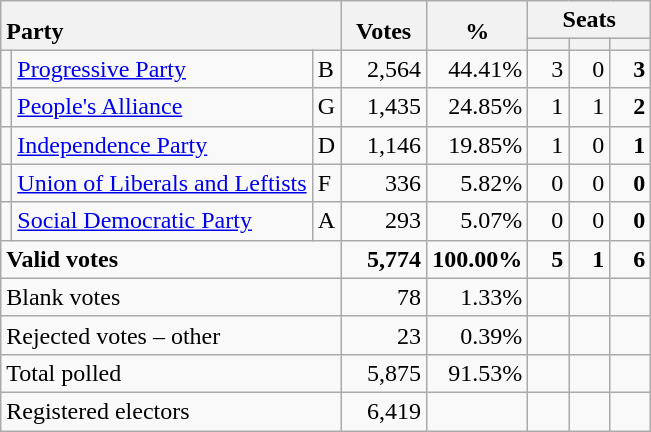<table class="wikitable" border="1" style="text-align:right;">
<tr>
<th style="text-align:left;" valign=bottom rowspan=2 colspan=3>Party</th>
<th align=center valign=bottom rowspan=2 width="50">Votes</th>
<th align=center valign=bottom rowspan=2 width="50">%</th>
<th colspan=3>Seats</th>
</tr>
<tr>
<th align=center valign=bottom width="20"><small></small></th>
<th align=center valign=bottom width="20"><small><a href='#'></a></small></th>
<th align=center valign=bottom width="20"><small></small></th>
</tr>
<tr>
<td></td>
<td align=left><a href='#'>Progressive Party</a></td>
<td align=left>B</td>
<td>2,564</td>
<td>44.41%</td>
<td>3</td>
<td>0</td>
<td><strong>3</strong></td>
</tr>
<tr>
<td></td>
<td align=left><a href='#'>People's Alliance</a></td>
<td align=left>G</td>
<td>1,435</td>
<td>24.85%</td>
<td>1</td>
<td>1</td>
<td><strong>2</strong></td>
</tr>
<tr>
<td></td>
<td align=left><a href='#'>Independence Party</a></td>
<td align=left>D</td>
<td>1,146</td>
<td>19.85%</td>
<td>1</td>
<td>0</td>
<td><strong>1</strong></td>
</tr>
<tr>
<td></td>
<td align=left><a href='#'>Union of Liberals and Leftists</a></td>
<td align=left>F</td>
<td>336</td>
<td>5.82%</td>
<td>0</td>
<td>0</td>
<td><strong>0</strong></td>
</tr>
<tr>
<td></td>
<td align=left><a href='#'>Social Democratic Party</a></td>
<td align=left>A</td>
<td>293</td>
<td>5.07%</td>
<td>0</td>
<td>0</td>
<td><strong>0</strong></td>
</tr>
<tr style="font-weight:bold">
<td align=left colspan=3>Valid votes</td>
<td>5,774</td>
<td>100.00%</td>
<td>5</td>
<td>1</td>
<td>6</td>
</tr>
<tr>
<td align=left colspan=3>Blank votes</td>
<td>78</td>
<td>1.33%</td>
<td></td>
<td></td>
<td></td>
</tr>
<tr>
<td align=left colspan=3>Rejected votes – other</td>
<td>23</td>
<td>0.39%</td>
<td></td>
<td></td>
<td></td>
</tr>
<tr>
<td align=left colspan=3>Total polled</td>
<td>5,875</td>
<td>91.53%</td>
<td></td>
<td></td>
<td></td>
</tr>
<tr>
<td align=left colspan=3>Registered electors</td>
<td>6,419</td>
<td></td>
<td></td>
<td></td>
<td></td>
</tr>
</table>
